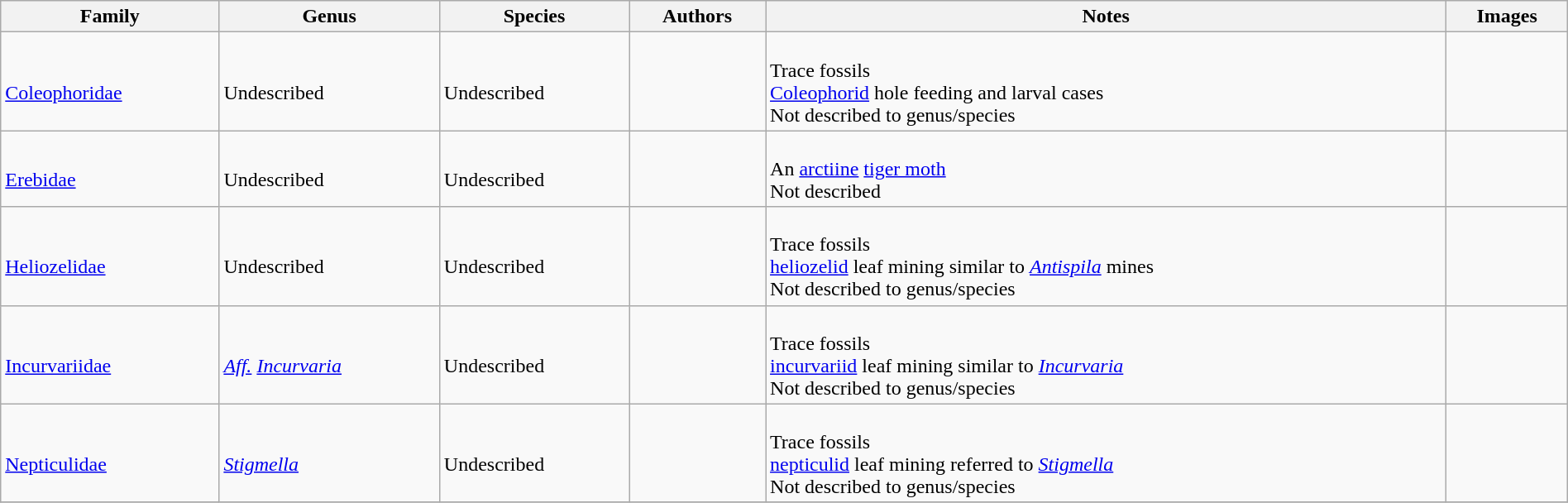<table class="wikitable sortable"  style="margin:auto; width:100%;">
<tr>
<th>Family</th>
<th>Genus</th>
<th>Species</th>
<th>Authors</th>
<th>Notes</th>
<th>Images</th>
</tr>
<tr>
<td><br><a href='#'>Coleophoridae</a></td>
<td><br>Undescribed</td>
<td><br>Undescribed</td>
<td></td>
<td><br>Trace fossils<br><a href='#'>Coleophorid</a> hole feeding and larval cases<br>Not described to genus/species</td>
<td></td>
</tr>
<tr>
<td><br><a href='#'>Erebidae</a></td>
<td><br>Undescribed</td>
<td><br>Undescribed</td>
<td></td>
<td><br>An <a href='#'>arctiine</a> <a href='#'>tiger moth</a><br> Not described</td>
<td><br></td>
</tr>
<tr>
<td><br><a href='#'>Heliozelidae</a></td>
<td><br>Undescribed</td>
<td><br>Undescribed</td>
<td></td>
<td><br>Trace fossils<br><a href='#'>heliozelid</a> leaf mining similar to <em><a href='#'>Antispila</a></em> mines<br>Not described to genus/species</td>
<td></td>
</tr>
<tr>
<td><br><a href='#'>Incurvariidae</a></td>
<td><br><em><a href='#'>Aff.</a></em> <em><a href='#'>Incurvaria</a></em></td>
<td><br>Undescribed</td>
<td></td>
<td><br>Trace fossils<br><a href='#'>incurvariid</a> leaf mining similar to <em><a href='#'>Incurvaria</a></em><br>Not described to genus/species</td>
<td></td>
</tr>
<tr>
<td><br><a href='#'>Nepticulidae</a></td>
<td><br><em><a href='#'>Stigmella</a></em></td>
<td><br>Undescribed</td>
<td></td>
<td><br>Trace fossils<br><a href='#'>nepticulid</a> leaf mining referred to <em><a href='#'>Stigmella</a></em><br>Not described to genus/species</td>
<td></td>
</tr>
<tr>
</tr>
</table>
